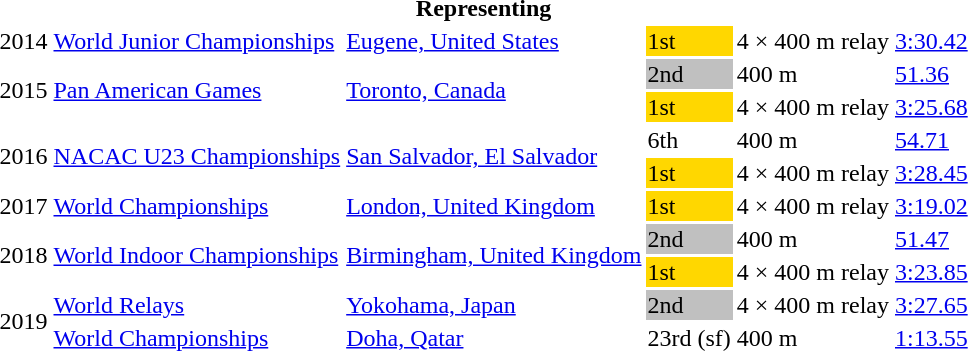<table>
<tr>
<th colspan="6">Representing </th>
</tr>
<tr>
<td>2014</td>
<td><a href='#'>World Junior Championships</a></td>
<td><a href='#'>Eugene, United States</a></td>
<td bgcolor=gold>1st</td>
<td>4 × 400 m relay</td>
<td><a href='#'>3:30.42</a></td>
</tr>
<tr>
<td rowspan=2>2015</td>
<td rowspan=2><a href='#'>Pan American Games</a></td>
<td rowspan=2><a href='#'>Toronto, Canada</a></td>
<td bgcolor=silver>2nd</td>
<td>400 m</td>
<td><a href='#'>51.36</a></td>
</tr>
<tr>
<td bgcolor=gold>1st</td>
<td>4 × 400 m relay</td>
<td><a href='#'>3:25.68</a></td>
</tr>
<tr>
<td rowspan=2>2016</td>
<td rowspan=2><a href='#'>NACAC U23 Championships</a></td>
<td rowspan=2><a href='#'>San Salvador, El Salvador</a></td>
<td>6th</td>
<td>400 m</td>
<td><a href='#'>54.71</a></td>
</tr>
<tr>
<td bgcolor=gold>1st</td>
<td>4 × 400 m relay</td>
<td><a href='#'>3:28.45</a></td>
</tr>
<tr>
<td>2017</td>
<td><a href='#'>World Championships</a></td>
<td><a href='#'>London, United Kingdom</a></td>
<td bgcolor=gold>1st</td>
<td>4 × 400 m relay</td>
<td><a href='#'>3:19.02</a></td>
</tr>
<tr>
<td rowspan=2>2018</td>
<td rowspan=2><a href='#'>World Indoor Championships</a></td>
<td rowspan=2><a href='#'>Birmingham, United Kingdom</a></td>
<td bgcolor=silver>2nd</td>
<td>400 m</td>
<td><a href='#'>51.47</a></td>
</tr>
<tr>
<td bgcolor=gold>1st</td>
<td>4 × 400 m relay</td>
<td><a href='#'>3:23.85</a></td>
</tr>
<tr>
<td rowspan=2>2019</td>
<td><a href='#'>World Relays</a></td>
<td><a href='#'>Yokohama, Japan</a></td>
<td bgcolor=silver>2nd</td>
<td>4 × 400 m relay</td>
<td><a href='#'>3:27.65</a></td>
</tr>
<tr>
<td><a href='#'>World Championships</a></td>
<td><a href='#'>Doha, Qatar</a></td>
<td>23rd (sf)</td>
<td>400 m</td>
<td><a href='#'>1:13.55</a></td>
</tr>
</table>
